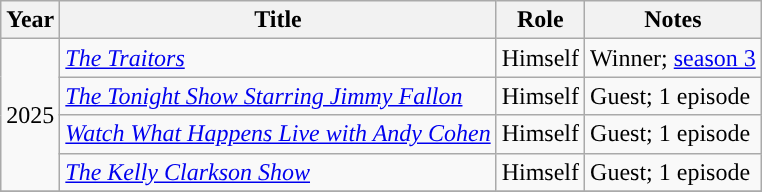<table class="wikitable sortable">
<tr>
<th>Year</th>
<th>Title</th>
<th>Role</th>
<th class="unsortable">Notes</th>
</tr>
<tr>
<td rowspan="4”">2025</td>
<td><a href='#'><em>The Traitors</em></a></td>
<td>Himself</td>
<td>Winner; <a href='#'>season 3</a></td>
</tr>
<tr>
<td><em><a href='#'>The Tonight Show Starring Jimmy Fallon</a></em></td>
<td>Himself</td>
<td>Guest; 1 episode</td>
</tr>
<tr>
<td><em><a href='#'>Watch What Happens Live with Andy Cohen</a></em></td>
<td>Himself</td>
<td>Guest; 1 episode</td>
</tr>
<tr>
<td><em><a href='#'>The Kelly Clarkson Show</a></em></td>
<td>Himself</td>
<td>Guest; 1 episode</td>
</tr>
<tr>
</tr>
</table>
